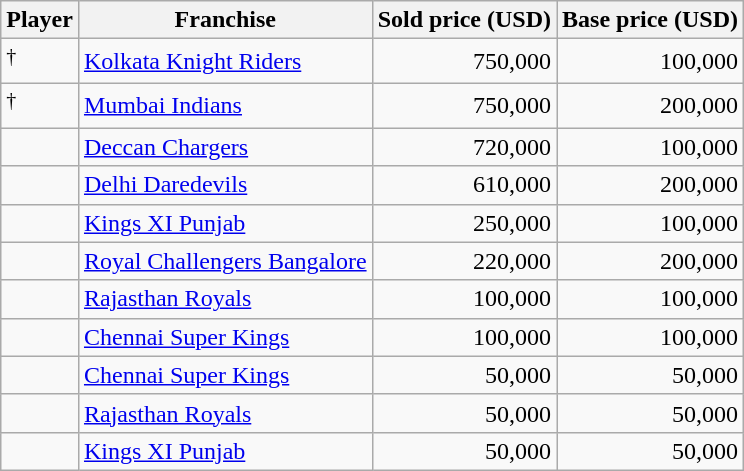<table class="wikitable sortable">
<tr>
<th>Player</th>
<th>Franchise</th>
<th>Sold price (USD)</th>
<th>Base price (USD)</th>
</tr>
<tr>
<td> <sup>†</sup></td>
<td><a href='#'>Kolkata Knight Riders</a></td>
<td align="right">750,000</td>
<td align="right">100,000</td>
</tr>
<tr>
<td>  <sup>†</sup></td>
<td><a href='#'>Mumbai Indians</a></td>
<td align="right">750,000</td>
<td align="right">200,000</td>
</tr>
<tr>
<td> </td>
<td><a href='#'>Deccan Chargers</a></td>
<td align="right">720,000</td>
<td align="right">100,000</td>
</tr>
<tr>
<td> </td>
<td><a href='#'>Delhi Daredevils</a></td>
<td align="right">610,000</td>
<td align="right">200,000</td>
</tr>
<tr>
<td> </td>
<td><a href='#'>Kings XI Punjab</a></td>
<td align="right">250,000</td>
<td align="right">100,000</td>
</tr>
<tr>
<td> </td>
<td><a href='#'>Royal Challengers Bangalore</a></td>
<td align="right">220,000</td>
<td align="right">200,000</td>
</tr>
<tr>
<td> </td>
<td><a href='#'>Rajasthan Royals</a></td>
<td align="right">100,000</td>
<td align="right">100,000</td>
</tr>
<tr>
<td> </td>
<td><a href='#'>Chennai Super Kings</a></td>
<td align="right">100,000</td>
<td align="right">100,000</td>
</tr>
<tr>
<td> </td>
<td><a href='#'>Chennai Super Kings</a></td>
<td align="right">50,000</td>
<td align="right">50,000</td>
</tr>
<tr>
<td> </td>
<td><a href='#'>Rajasthan Royals</a></td>
<td align="right">50,000</td>
<td align="right">50,000</td>
</tr>
<tr>
<td> </td>
<td><a href='#'>Kings XI Punjab</a></td>
<td align="right">50,000</td>
<td align="right">50,000</td>
</tr>
</table>
